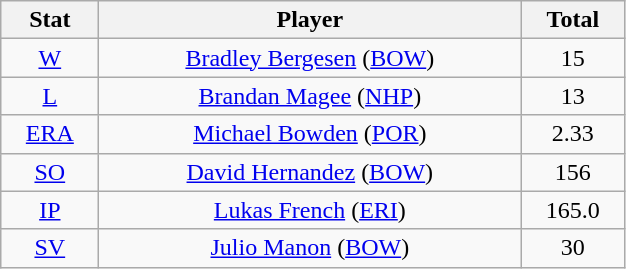<table class="wikitable" width="33%" style="text-align:center;">
<tr>
<th width="5%">Stat</th>
<th width="30%">Player</th>
<th width="5%">Total</th>
</tr>
<tr>
<td><a href='#'>W</a></td>
<td><a href='#'>Bradley Bergesen</a> (<a href='#'>BOW</a>)</td>
<td>15</td>
</tr>
<tr>
<td><a href='#'>L</a></td>
<td><a href='#'>Brandan Magee</a> (<a href='#'>NHP</a>)</td>
<td>13</td>
</tr>
<tr>
<td><a href='#'>ERA</a></td>
<td><a href='#'>Michael Bowden</a> (<a href='#'>POR</a>)</td>
<td>2.33</td>
</tr>
<tr>
<td><a href='#'>SO</a></td>
<td><a href='#'>David Hernandez</a> (<a href='#'>BOW</a>)</td>
<td>156</td>
</tr>
<tr>
<td><a href='#'>IP</a></td>
<td><a href='#'>Lukas French</a> (<a href='#'>ERI</a>)</td>
<td>165.0</td>
</tr>
<tr>
<td><a href='#'>SV</a></td>
<td><a href='#'>Julio Manon</a> (<a href='#'>BOW</a>)</td>
<td>30</td>
</tr>
</table>
